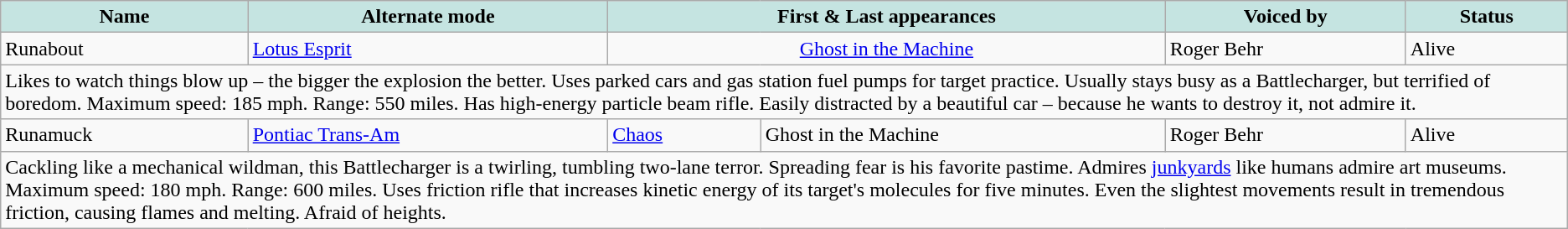<table class="wikitable">
<tr>
<th style="background-color: #C5E4E1">Name</th>
<th style="background-color: #C5E4E1">Alternate mode</th>
<th colspan="2" align="center" style="background-color: #C5E4E1">First & Last appearances</th>
<th style="background-color: #C5E4E1">Voiced by</th>
<th style="background-color: #C5E4E1">Status</th>
</tr>
<tr>
<td>Runabout</td>
<td><a href='#'>Lotus Esprit</a></td>
<td colspan="2" align="center"><a href='#'>Ghost in the Machine</a></td>
<td>Roger Behr</td>
<td>Alive</td>
</tr>
<tr>
<td colspan="6" valign="top">Likes to watch things blow up – the bigger the explosion the better. Uses parked cars and gas station fuel pumps for target practice. Usually stays busy as a Battlecharger, but terrified of boredom. Maximum speed: 185 mph. Range: 550 miles. Has high-energy particle beam rifle. Easily distracted by a beautiful car – because he wants to destroy it, not admire it.</td>
</tr>
<tr>
<td>Runamuck</td>
<td><a href='#'>Pontiac Trans-Am</a></td>
<td><a href='#'>Chaos</a></td>
<td>Ghost in the Machine</td>
<td>Roger Behr</td>
<td>Alive</td>
</tr>
<tr>
<td colspan="6" valign="top">Cackling like a mechanical wildman, this Battlecharger is a twirling, tumbling two-lane terror. Spreading fear is his favorite pastime. Admires <a href='#'>junkyards</a> like humans admire art museums. Maximum speed: 180 mph. Range: 600 miles. Uses friction rifle that increases kinetic energy of its target's molecules for five minutes. Even the slightest movements result in tremendous friction, causing flames and melting. Afraid of heights.</td>
</tr>
</table>
